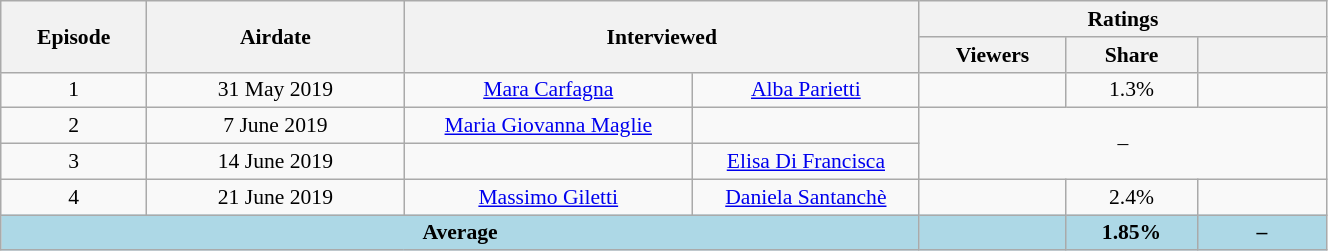<table class="wikitable" style="font-size:90%; width:70%; text-align:center">
<tr>
<th rowspan="2" style="width:5%;">Episode</th>
<th rowspan="2" style="width:10%;">Airdate</th>
<th rowspan="2" colspan="2" style="width:20%;">Interviewed</th>
<th colspan="3">Ratings</th>
</tr>
<tr>
<th style="width:5%;">Viewers</th>
<th style="width:5%;">Share</th>
<th style="width:5%;"></th>
</tr>
<tr>
<td>1</td>
<td>31 May 2019</td>
<td><a href='#'>Mara Carfagna</a></td>
<td><a href='#'>Alba Parietti</a></td>
<td></td>
<td>1.3%</td>
<td></td>
</tr>
<tr>
<td>2</td>
<td>7 June 2019</td>
<td><a href='#'>Maria Giovanna Maglie</a></td>
<td></td>
<td rowspan="2" colspan="3">–</td>
</tr>
<tr>
<td>3</td>
<td>14 June 2019</td>
<td></td>
<td><a href='#'>Elisa Di Francisca</a></td>
</tr>
<tr>
<td>4</td>
<td>21 June 2019</td>
<td><a href='#'>Massimo Giletti</a></td>
<td><a href='#'>Daniela Santanchè</a></td>
<td></td>
<td>2.4%</td>
<td></td>
</tr>
<tr>
<td colspan="4" style="background:lightblue"><strong>Average</strong></td>
<td style="background:lightblue"><strong></strong></td>
<td style="background:lightblue"><strong>1.85%</strong></td>
<td style="background:lightblue"><strong>–</strong></td>
</tr>
</table>
